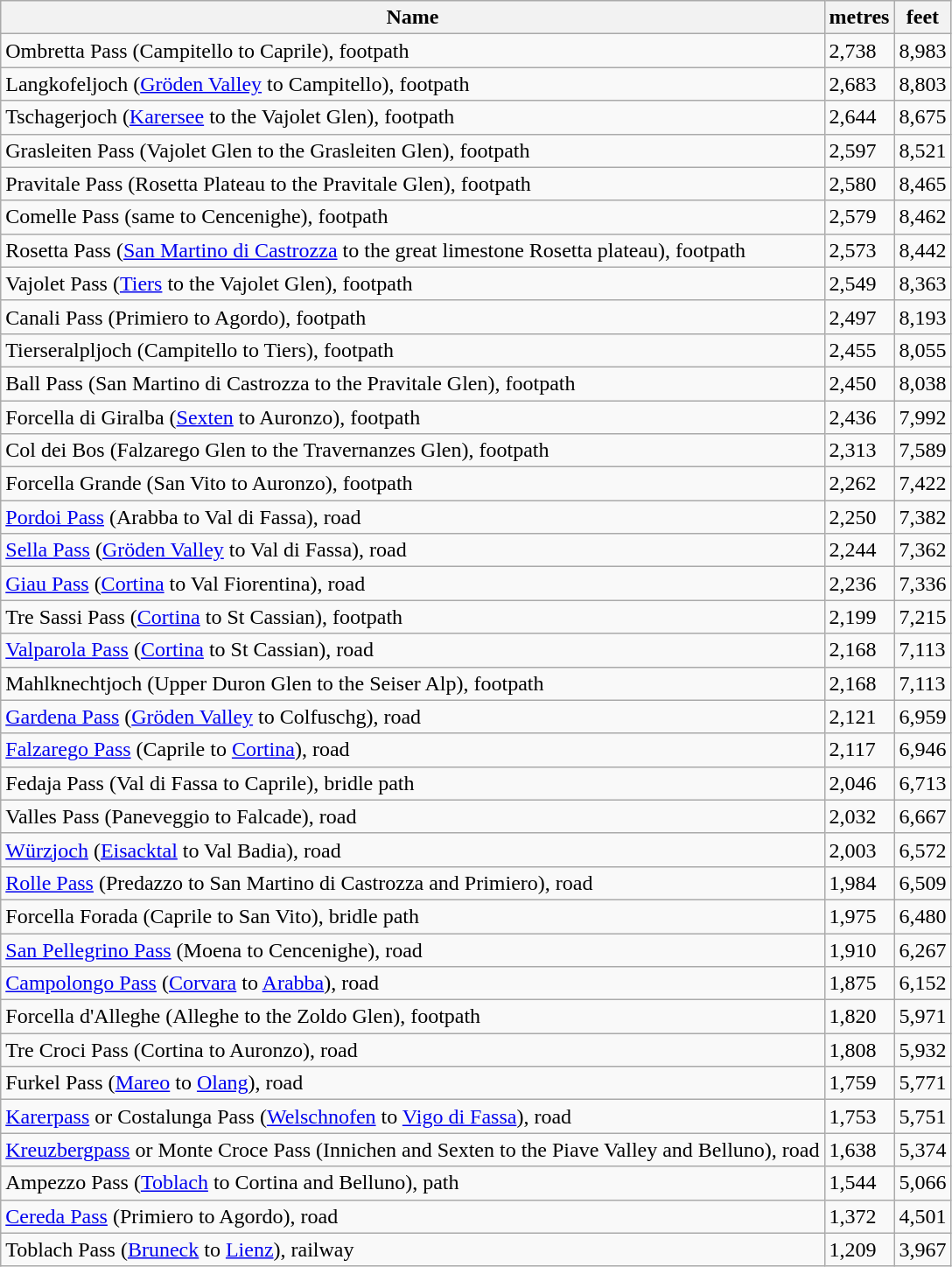<table class="wikitable sortable">
<tr>
<th>Name</th>
<th>metres</th>
<th>feet</th>
</tr>
<tr>
<td>Ombretta Pass (Campitello to Caprile), footpath</td>
<td>2,738</td>
<td>8,983</td>
</tr>
<tr>
<td>Langkofeljoch (<a href='#'>Gröden Valley</a> to Campitello), footpath</td>
<td>2,683</td>
<td>8,803</td>
</tr>
<tr>
<td>Tschagerjoch (<a href='#'>Karersee</a> to the Vajolet Glen), footpath</td>
<td>2,644</td>
<td>8,675</td>
</tr>
<tr>
<td>Grasleiten Pass (Vajolet Glen to the Grasleiten Glen), footpath</td>
<td>2,597</td>
<td>8,521</td>
</tr>
<tr>
<td>Pravitale Pass (Rosetta Plateau to the Pravitale Glen), footpath</td>
<td>2,580</td>
<td>8,465</td>
</tr>
<tr>
<td>Comelle Pass (same to Cencenighe), footpath</td>
<td>2,579</td>
<td>8,462</td>
</tr>
<tr>
<td>Rosetta Pass (<a href='#'>San Martino di Castrozza</a> to the great limestone Rosetta plateau), footpath</td>
<td>2,573</td>
<td>8,442</td>
</tr>
<tr>
<td>Vajolet Pass (<a href='#'>Tiers</a> to the Vajolet Glen), footpath</td>
<td>2,549</td>
<td>8,363</td>
</tr>
<tr>
<td>Canali Pass (Primiero to Agordo), footpath</td>
<td>2,497</td>
<td>8,193</td>
</tr>
<tr>
<td>Tierseralpljoch (Campitello to Tiers), footpath</td>
<td>2,455</td>
<td>8,055</td>
</tr>
<tr>
<td>Ball Pass (San Martino di Castrozza to the Pravitale Glen), footpath</td>
<td>2,450</td>
<td>8,038</td>
</tr>
<tr>
<td>Forcella di Giralba (<a href='#'>Sexten</a> to Auronzo), footpath</td>
<td>2,436</td>
<td>7,992</td>
</tr>
<tr>
<td>Col dei Bos (Falzarego Glen to the Travernanzes Glen), footpath</td>
<td>2,313</td>
<td>7,589</td>
</tr>
<tr>
<td>Forcella Grande (San Vito to Auronzo), footpath</td>
<td>2,262</td>
<td>7,422</td>
</tr>
<tr>
<td><a href='#'>Pordoi Pass</a> (Arabba to Val di Fassa), road</td>
<td>2,250</td>
<td>7,382</td>
</tr>
<tr>
<td><a href='#'>Sella Pass</a> (<a href='#'>Gröden Valley</a> to Val di Fassa), road</td>
<td>2,244</td>
<td>7,362</td>
</tr>
<tr>
<td><a href='#'>Giau Pass</a> (<a href='#'>Cortina</a> to Val Fiorentina), road</td>
<td>2,236</td>
<td>7,336</td>
</tr>
<tr>
<td>Tre Sassi Pass (<a href='#'>Cortina</a> to St Cassian), footpath</td>
<td>2,199</td>
<td>7,215</td>
</tr>
<tr>
<td><a href='#'>Valparola Pass</a> (<a href='#'>Cortina</a> to St Cassian), road</td>
<td>2,168</td>
<td>7,113</td>
</tr>
<tr>
<td>Mahlknechtjoch (Upper Duron Glen to the Seiser Alp), footpath</td>
<td>2,168</td>
<td>7,113</td>
</tr>
<tr>
<td><a href='#'>Gardena Pass</a> (<a href='#'>Gröden Valley</a> to Colfuschg), road</td>
<td>2,121</td>
<td>6,959</td>
</tr>
<tr>
<td><a href='#'>Falzarego Pass</a> (Caprile to <a href='#'>Cortina</a>), road</td>
<td>2,117</td>
<td>6,946</td>
</tr>
<tr>
<td>Fedaja Pass (Val di Fassa to Caprile), bridle path</td>
<td>2,046</td>
<td>6,713</td>
</tr>
<tr>
<td>Valles Pass (Paneveggio to Falcade), road</td>
<td>2,032</td>
<td>6,667</td>
</tr>
<tr>
<td><a href='#'>Würzjoch</a> (<a href='#'>Eisacktal</a> to Val Badia), road</td>
<td>2,003</td>
<td>6,572</td>
</tr>
<tr>
<td><a href='#'>Rolle Pass</a> (Predazzo to San Martino di Castrozza and Primiero), road</td>
<td>1,984</td>
<td>6,509</td>
</tr>
<tr>
<td>Forcella Forada (Caprile to San Vito), bridle path</td>
<td>1,975</td>
<td>6,480</td>
</tr>
<tr>
<td><a href='#'>San Pellegrino Pass</a> (Moena to Cencenighe), road</td>
<td>1,910</td>
<td>6,267</td>
</tr>
<tr>
<td><a href='#'>Campolongo Pass</a> (<a href='#'>Corvara</a> to <a href='#'>Arabba</a>), road</td>
<td>1,875</td>
<td>6,152</td>
</tr>
<tr>
<td>Forcella d'Alleghe (Alleghe to the Zoldo Glen), footpath</td>
<td>1,820</td>
<td>5,971</td>
</tr>
<tr>
<td>Tre Croci Pass (Cortina to Auronzo), road</td>
<td>1,808</td>
<td>5,932</td>
</tr>
<tr>
<td>Furkel Pass (<a href='#'>Mareo</a> to <a href='#'>Olang</a>), road</td>
<td>1,759</td>
<td>5,771</td>
</tr>
<tr>
<td><a href='#'>Karerpass</a> or Costalunga Pass (<a href='#'>Welschnofen</a> to <a href='#'>Vigo di Fassa</a>), road</td>
<td>1,753</td>
<td>5,751</td>
</tr>
<tr>
<td><a href='#'>Kreuzbergpass</a> or Monte Croce Pass (Innichen and Sexten to the Piave Valley and Belluno), road</td>
<td>1,638</td>
<td>5,374</td>
</tr>
<tr>
<td>Ampezzo Pass (<a href='#'>Toblach</a> to Cortina and Belluno), path</td>
<td>1,544</td>
<td>5,066</td>
</tr>
<tr>
<td><a href='#'>Cereda Pass</a> (Primiero to Agordo), road</td>
<td>1,372</td>
<td>4,501</td>
</tr>
<tr>
<td>Toblach Pass (<a href='#'>Bruneck</a> to <a href='#'>Lienz</a>), railway</td>
<td>1,209</td>
<td>3,967</td>
</tr>
</table>
